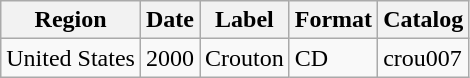<table class="wikitable">
<tr>
<th>Region</th>
<th>Date</th>
<th>Label</th>
<th>Format</th>
<th>Catalog</th>
</tr>
<tr>
<td>United States</td>
<td>2000</td>
<td>Crouton</td>
<td>CD</td>
<td>crou007</td>
</tr>
</table>
